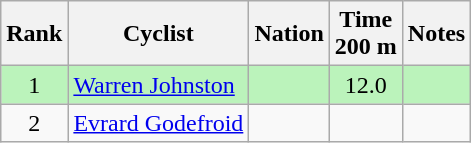<table class="wikitable sortable" style="text-align:center">
<tr>
<th>Rank</th>
<th>Cyclist</th>
<th>Nation</th>
<th>Time<br>200 m</th>
<th>Notes</th>
</tr>
<tr bgcolor=bbf3bb>
<td>1</td>
<td align=left><a href='#'>Warren Johnston</a></td>
<td align=left></td>
<td>12.0</td>
<td></td>
</tr>
<tr>
<td>2</td>
<td align=left><a href='#'>Evrard Godefroid</a></td>
<td align=left></td>
<td></td>
<td></td>
</tr>
</table>
